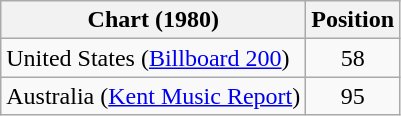<table class="wikitable">
<tr>
<th>Chart (1980)</th>
<th>Position</th>
</tr>
<tr>
<td>United States (<a href='#'>Billboard 200</a>)</td>
<td align="center">58</td>
</tr>
<tr>
<td>Australia (<a href='#'>Kent Music Report</a>)</td>
<td align="center">95</td>
</tr>
</table>
